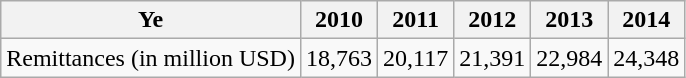<table class="wikitable">
<tr>
<th>Ye</th>
<th>2010</th>
<th>2011</th>
<th>2012</th>
<th>2013</th>
<th>2014</th>
</tr>
<tr>
<td>Remittances (in million USD)</td>
<td>18,763</td>
<td>20,117</td>
<td>21,391</td>
<td>22,984</td>
<td>24,348</td>
</tr>
</table>
